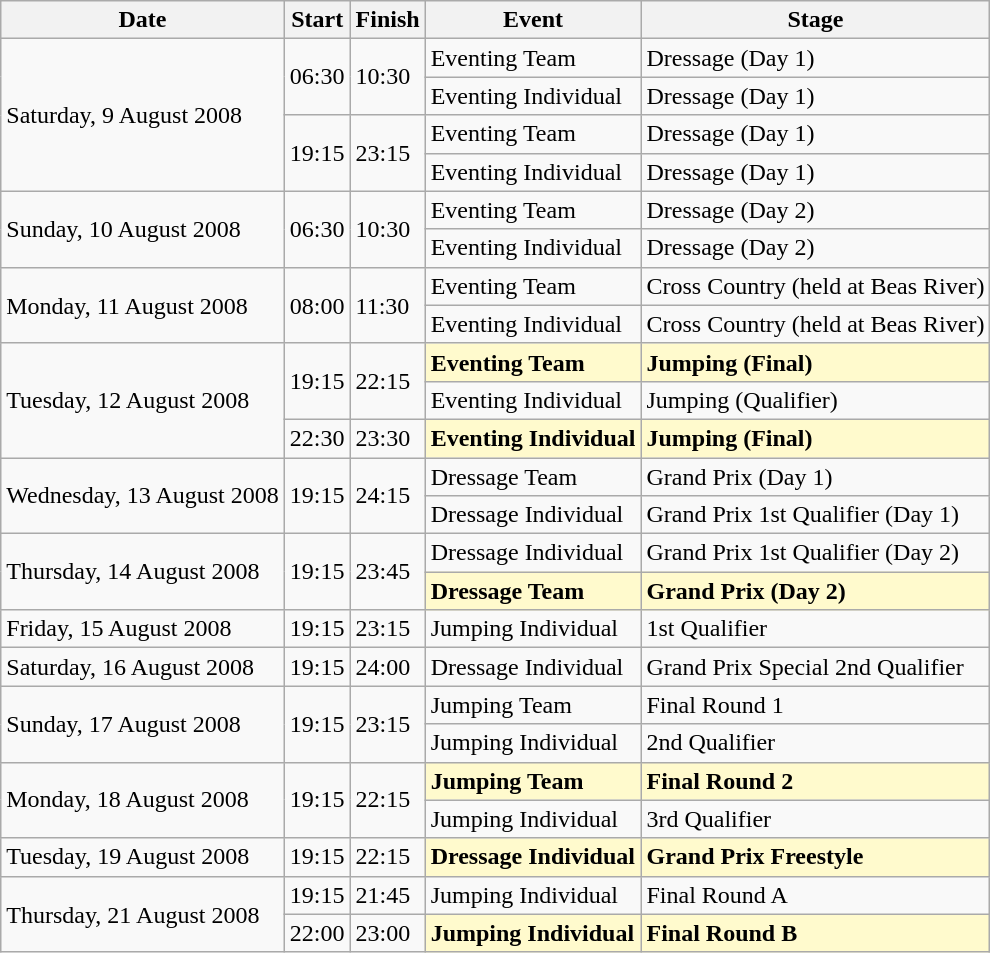<table class="wikitable">
<tr>
<th>Date</th>
<th>Start</th>
<th>Finish</th>
<th>Event</th>
<th>Stage</th>
</tr>
<tr>
<td rowspan=4>Saturday, 9 August 2008</td>
<td rowspan=2>06:30</td>
<td rowspan=2>10:30</td>
<td>Eventing Team</td>
<td>Dressage (Day 1)</td>
</tr>
<tr>
<td>Eventing Individual</td>
<td>Dressage (Day 1)</td>
</tr>
<tr>
<td rowspan=2>19:15</td>
<td rowspan=2>23:15</td>
<td>Eventing Team</td>
<td>Dressage (Day 1)</td>
</tr>
<tr>
<td>Eventing Individual</td>
<td>Dressage (Day 1)</td>
</tr>
<tr>
<td rowspan=2>Sunday, 10 August 2008</td>
<td rowspan=2>06:30</td>
<td rowspan=2>10:30</td>
<td>Eventing Team</td>
<td>Dressage (Day 2)</td>
</tr>
<tr>
<td>Eventing Individual</td>
<td>Dressage (Day 2)</td>
</tr>
<tr>
<td rowspan=2>Monday, 11 August 2008</td>
<td rowspan=2>08:00</td>
<td rowspan=2>11:30</td>
<td>Eventing Team</td>
<td>Cross Country (held at Beas River)</td>
</tr>
<tr>
<td>Eventing Individual</td>
<td>Cross Country (held at Beas River)</td>
</tr>
<tr>
<td rowspan=3>Tuesday, 12 August 2008</td>
<td rowspan=2>19:15</td>
<td rowspan=2>22:15</td>
<td style=background:lemonchiffon><strong>Eventing Team</strong></td>
<td style=background:lemonchiffon><strong>Jumping (Final)</strong></td>
</tr>
<tr>
<td>Eventing Individual</td>
<td>Jumping (Qualifier)</td>
</tr>
<tr>
<td>22:30</td>
<td>23:30</td>
<td style=background:lemonchiffon><strong>Eventing Individual</strong></td>
<td style=background:lemonchiffon><strong>Jumping (Final)</strong></td>
</tr>
<tr>
<td rowspan=2>Wednesday, 13 August 2008</td>
<td rowspan=2>19:15</td>
<td rowspan=2>24:15</td>
<td>Dressage Team</td>
<td>Grand Prix (Day 1)</td>
</tr>
<tr>
<td>Dressage Individual</td>
<td>Grand Prix 1st Qualifier (Day 1)</td>
</tr>
<tr>
<td rowspan=2>Thursday, 14 August 2008</td>
<td rowspan=2>19:15</td>
<td rowspan=2>23:45</td>
<td>Dressage Individual</td>
<td>Grand Prix 1st Qualifier (Day 2)</td>
</tr>
<tr>
<td style=background:lemonchiffon><strong>Dressage Team</strong></td>
<td style=background:lemonchiffon><strong>Grand Prix (Day 2)</strong></td>
</tr>
<tr>
<td>Friday, 15 August 2008</td>
<td>19:15</td>
<td>23:15</td>
<td>Jumping Individual</td>
<td>1st Qualifier</td>
</tr>
<tr>
<td>Saturday, 16 August 2008</td>
<td>19:15</td>
<td>24:00</td>
<td>Dressage Individual</td>
<td>Grand Prix Special 2nd Qualifier</td>
</tr>
<tr>
<td rowspan=2>Sunday, 17 August 2008</td>
<td rowspan=2>19:15</td>
<td rowspan=2>23:15</td>
<td>Jumping Team</td>
<td>Final Round 1</td>
</tr>
<tr>
<td>Jumping Individual</td>
<td>2nd Qualifier</td>
</tr>
<tr>
<td rowspan=2>Monday, 18 August 2008</td>
<td rowspan=2>19:15</td>
<td rowspan=2>22:15</td>
<td style=background:lemonchiffon><strong>Jumping Team</strong></td>
<td style=background:lemonchiffon><strong>Final Round 2</strong></td>
</tr>
<tr>
<td>Jumping Individual</td>
<td>3rd Qualifier</td>
</tr>
<tr>
<td>Tuesday, 19 August 2008</td>
<td>19:15</td>
<td>22:15</td>
<td style=background:lemonchiffon><strong>Dressage Individual</strong></td>
<td style=background:lemonchiffon><strong>Grand Prix Freestyle</strong></td>
</tr>
<tr>
<td rowspan=2>Thursday, 21 August 2008</td>
<td>19:15</td>
<td>21:45</td>
<td>Jumping Individual</td>
<td>Final Round A</td>
</tr>
<tr>
<td>22:00</td>
<td>23:00</td>
<td style=background:lemonchiffon><strong>Jumping Individual</strong></td>
<td style=background:lemonchiffon><strong>Final Round B</strong></td>
</tr>
</table>
